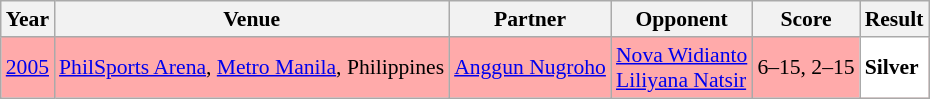<table class="sortable wikitable" style="font-size: 90%;">
<tr>
<th>Year</th>
<th>Venue</th>
<th>Partner</th>
<th>Opponent</th>
<th>Score</th>
<th>Result</th>
</tr>
<tr style="background:#FFAAAA">
<td align="center"><a href='#'>2005</a></td>
<td align="left"><a href='#'>PhilSports Arena</a>, <a href='#'>Metro Manila</a>, Philippines</td>
<td align="left"> <a href='#'>Anggun Nugroho</a></td>
<td align="left"> <a href='#'>Nova Widianto</a><br> <a href='#'>Liliyana Natsir</a></td>
<td align="left">6–15, 2–15</td>
<td style="text-align:left; background:white"> <strong>Silver</strong></td>
</tr>
</table>
